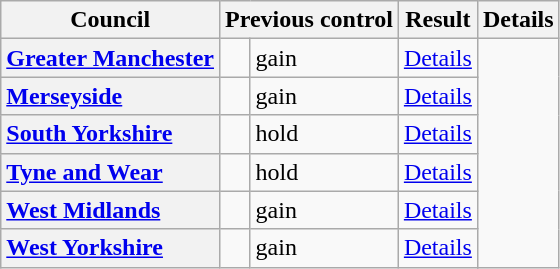<table class="wikitable sortable" border="1">
<tr>
<th scope="col">Council</th>
<th colspan=2>Previous control</th>
<th colspan=2>Result</th>
<th class="unsortable" scope="col">Details</th>
</tr>
<tr>
<th scope="row" style="text-align: left;"><a href='#'>Greater Manchester</a></th>
<td></td>
<td> gain</td>
<td><a href='#'>Details</a></td>
</tr>
<tr>
<th scope="row" style="text-align: left;"><a href='#'>Merseyside</a></th>
<td></td>
<td> gain</td>
<td><a href='#'>Details</a></td>
</tr>
<tr>
<th scope="row" style="text-align: left;"><a href='#'>South Yorkshire</a></th>
<td></td>
<td> hold</td>
<td><a href='#'>Details</a></td>
</tr>
<tr>
<th scope="row" style="text-align: left;"><a href='#'>Tyne and Wear</a></th>
<td></td>
<td> hold</td>
<td><a href='#'>Details</a></td>
</tr>
<tr>
<th scope="row" style="text-align: left;"><a href='#'>West Midlands</a></th>
<td></td>
<td> gain</td>
<td><a href='#'>Details</a></td>
</tr>
<tr>
<th scope="row" style="text-align: left;"><a href='#'>West Yorkshire</a></th>
<td></td>
<td> gain</td>
<td><a href='#'>Details</a></td>
</tr>
</table>
